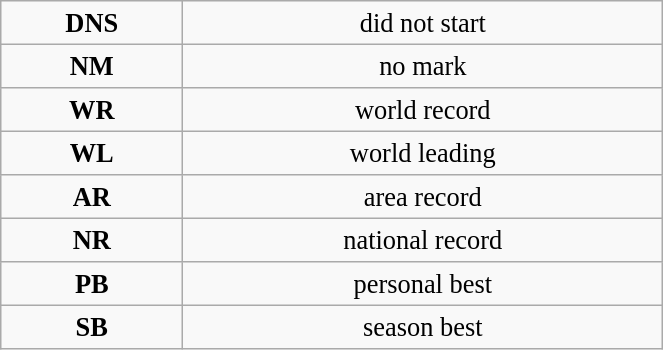<table class="wikitable" style=" text-align:center; font-size:110%;" width="35%">
<tr>
<td><strong>DNS</strong></td>
<td>did not start</td>
</tr>
<tr>
<td><strong>NM</strong></td>
<td>no mark</td>
</tr>
<tr>
<td><strong>WR</strong></td>
<td>world record</td>
</tr>
<tr>
<td><strong>WL</strong></td>
<td>world leading</td>
</tr>
<tr>
<td><strong>AR</strong></td>
<td>area record</td>
</tr>
<tr>
<td><strong>NR</strong></td>
<td>national record</td>
</tr>
<tr>
<td><strong>PB</strong></td>
<td>personal best</td>
</tr>
<tr>
<td><strong>SB</strong></td>
<td>season best</td>
</tr>
</table>
